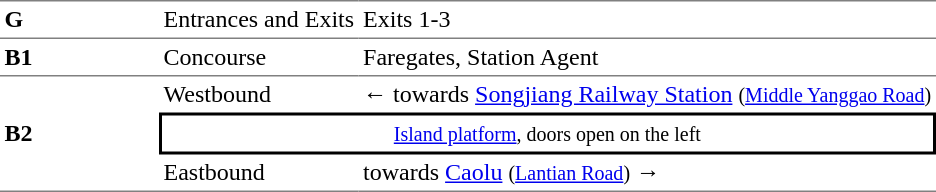<table cellspacing=0 cellpadding=3>
<tr>
<td style="border-top:solid 1px gray;border-bottom:solid 1px gray;" width=100><strong>G</strong></td>
<td style="border-top:solid 1px gray;border-bottom:solid 1px gray;">Entrances and Exits</td>
<td style="border-top:solid 1px gray;border-bottom:solid 1px gray;">Exits 1-3</td>
</tr>
<tr>
<td style="border-bottom:solid 1px gray;"><strong>B1</strong></td>
<td style="border-bottom:solid 1px gray;">Concourse</td>
<td style="border-bottom:solid 1px gray;">Faregates, Station Agent</td>
</tr>
<tr>
<td style="border-bottom:solid 1px gray;" rowspan=3><strong>B2</strong></td>
<td>Westbound</td>
<td>←  towards <a href='#'>Songjiang Railway Station</a> <small>(<a href='#'>Middle Yanggao Road</a>)</small></td>
</tr>
<tr>
<td style="border-right:solid 2px black;border-left:solid 2px black;border-top:solid 2px black;border-bottom:solid 2px black;text-align:center;" colspan=2><small><a href='#'>Island platform</a>, doors open on the left</small></td>
</tr>
<tr>
<td style="border-bottom:solid 1px gray;">Eastbound</td>
<td style="border-bottom:solid 1px gray;">  towards <a href='#'>Caolu</a> <small>(<a href='#'>Lantian Road</a>)</small> →</td>
</tr>
</table>
